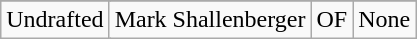<table class="wikitable">
<tr>
</tr>
<tr>
<td style="text-align:center;" colspan="2">Undrafted</td>
<td>Mark Shallenberger</td>
<td align="center">OF</td>
<td>None</td>
</tr>
</table>
